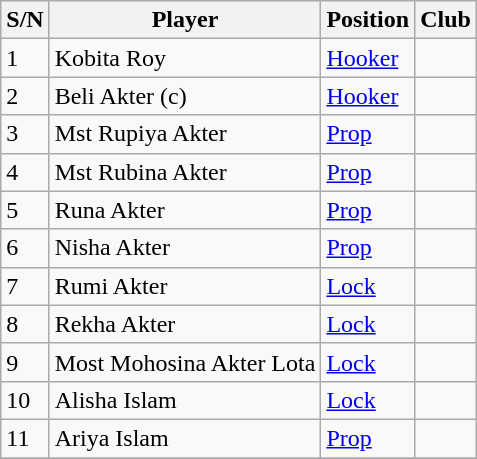<table class="wikitable">
<tr>
<th>S/N</th>
<th>Player</th>
<th>Position</th>
<th>Club</th>
</tr>
<tr>
<td>1</td>
<td>Kobita Roy</td>
<td><a href='#'>Hooker</a></td>
<td></td>
</tr>
<tr>
<td>2</td>
<td>Beli Akter (c)</td>
<td><a href='#'>Hooker</a></td>
<td></td>
</tr>
<tr>
<td>3</td>
<td>Mst Rupiya Akter</td>
<td><a href='#'>Prop</a></td>
<td></td>
</tr>
<tr>
<td>4</td>
<td>Mst Rubina Akter</td>
<td><a href='#'>Prop</a></td>
<td></td>
</tr>
<tr>
<td>5</td>
<td>Runa Akter</td>
<td><a href='#'>Prop</a></td>
<td></td>
</tr>
<tr>
<td>6</td>
<td>Nisha Akter</td>
<td><a href='#'>Prop</a></td>
<td></td>
</tr>
<tr>
<td>7</td>
<td>Rumi Akter</td>
<td><a href='#'>Lock</a></td>
<td></td>
</tr>
<tr>
<td>8</td>
<td>Rekha Akter</td>
<td><a href='#'>Lock</a></td>
<td></td>
</tr>
<tr>
<td>9</td>
<td>Most Mohosina Akter Lota</td>
<td><a href='#'>Lock</a></td>
<td></td>
</tr>
<tr>
<td>10</td>
<td>Alisha Islam</td>
<td><a href='#'>Lock</a></td>
<td></td>
</tr>
<tr>
<td>11</td>
<td>Ariya Islam</td>
<td><a href='#'>Prop</a></td>
<td></td>
</tr>
<tr>
</tr>
</table>
